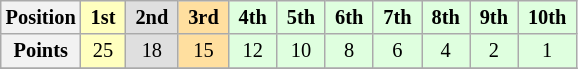<table class="wikitable" style="font-size:85%; text-align:center">
<tr>
<th>Position</th>
<td style="background:#ffffbf"> <strong>1st</strong> </td>
<td style="background:#dfdfdf"> <strong>2nd</strong> </td>
<td style="background:#ffdf9f"> <strong>3rd</strong> </td>
<td style="background:#dfffdf"> <strong>4th</strong> </td>
<td style="background:#dfffdf"> <strong>5th</strong> </td>
<td style="background:#dfffdf"> <strong>6th</strong> </td>
<td style="background:#dfffdf"> <strong>7th</strong> </td>
<td style="background:#dfffdf"> <strong>8th</strong> </td>
<td style="background:#dfffdf"> <strong>9th</strong> </td>
<td style="background:#dfffdf"> <strong>10th</strong> </td>
</tr>
<tr>
<th>Points</th>
<td style="background:#ffffbf">25</td>
<td style="background:#dfdfdf">18</td>
<td style="background:#ffdf9f">15</td>
<td style="background:#dfffdf">12</td>
<td style="background:#dfffdf">10</td>
<td style="background:#dfffdf">8</td>
<td style="background:#dfffdf">6</td>
<td style="background:#dfffdf">4</td>
<td style="background:#dfffdf">2</td>
<td style="background:#dfffdf">1</td>
</tr>
<tr>
</tr>
</table>
